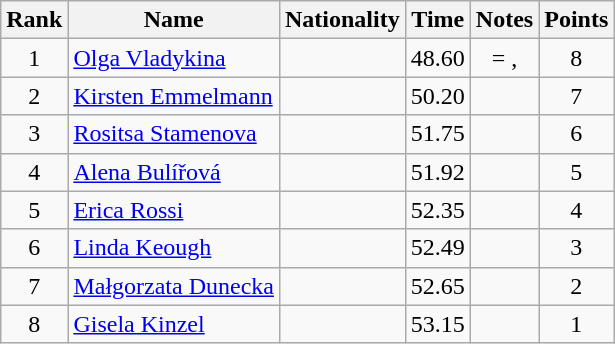<table class="wikitable sortable" style="text-align:center">
<tr>
<th>Rank</th>
<th>Name</th>
<th>Nationality</th>
<th>Time</th>
<th>Notes</th>
<th>Points</th>
</tr>
<tr>
<td>1</td>
<td align=left><a href='#'>Olga Vladykina</a></td>
<td align=left></td>
<td>48.60</td>
<td>= , </td>
<td>8</td>
</tr>
<tr>
<td>2</td>
<td align=left><a href='#'>Kirsten Emmelmann</a></td>
<td align=left></td>
<td>50.20</td>
<td></td>
<td>7</td>
</tr>
<tr>
<td>3</td>
<td align=left><a href='#'>Rositsa Stamenova</a></td>
<td align=left></td>
<td>51.75</td>
<td></td>
<td>6</td>
</tr>
<tr>
<td>4</td>
<td align=left><a href='#'>Alena Bulířová</a></td>
<td align=left></td>
<td>51.92</td>
<td></td>
<td>5</td>
</tr>
<tr>
<td>5</td>
<td align=left><a href='#'>Erica Rossi</a></td>
<td align=left></td>
<td>52.35</td>
<td></td>
<td>4</td>
</tr>
<tr>
<td>6</td>
<td align=left><a href='#'>Linda Keough</a></td>
<td align=left></td>
<td>52.49</td>
<td></td>
<td>3</td>
</tr>
<tr>
<td>7</td>
<td align=left><a href='#'>Małgorzata Dunecka</a></td>
<td align=left></td>
<td>52.65</td>
<td></td>
<td>2</td>
</tr>
<tr>
<td>8</td>
<td align=left><a href='#'>Gisela Kinzel</a></td>
<td align=left></td>
<td>53.15</td>
<td></td>
<td>1</td>
</tr>
</table>
